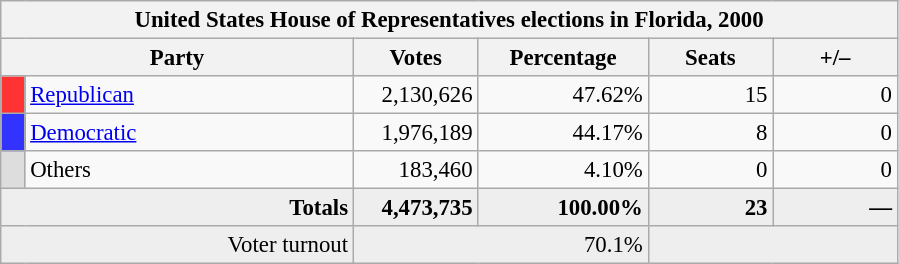<table class="wikitable" style="font-size: 95%;">
<tr>
<th colspan="6">United States House of Representatives elections in Florida, 2000</th>
</tr>
<tr>
<th colspan=2 style="width: 15em">Party</th>
<th style="width: 5em">Votes</th>
<th style="width: 7em">Percentage</th>
<th style="width: 5em">Seats</th>
<th style="width: 5em">+/–</th>
</tr>
<tr>
<th style="background-color:#FF3333; width: 3px"></th>
<td style="width: 130px"><a href='#'>Republican</a></td>
<td align="right">2,130,626</td>
<td align="right">47.62%</td>
<td align="right">15</td>
<td align="right">0</td>
</tr>
<tr>
<th style="background-color:#3333FF; width: 3px"></th>
<td style="width: 130px"><a href='#'>Democratic</a></td>
<td align="right">1,976,189</td>
<td align="right">44.17%</td>
<td align="right">8</td>
<td align="right">0</td>
</tr>
<tr>
<th style="background-color:#DDDDDD; width: 3px"></th>
<td style="width: 130px">Others</td>
<td align="right">183,460</td>
<td align="right">4.10%</td>
<td align="right">0</td>
<td align="right">0</td>
</tr>
<tr bgcolor="#EEEEEE">
<td colspan="2" align="right"><strong>Totals</strong></td>
<td align="right"><strong>4,473,735</strong></td>
<td align="right"><strong>100.00%</strong></td>
<td align="right"><strong>23</strong></td>
<td align="right"><strong>—</strong></td>
</tr>
<tr bgcolor="#EEEEEE">
<td colspan="2" align="right">Voter turnout</td>
<td colspan="2" align="right">70.1%</td>
<td colspan="2" align="right"></td>
</tr>
</table>
